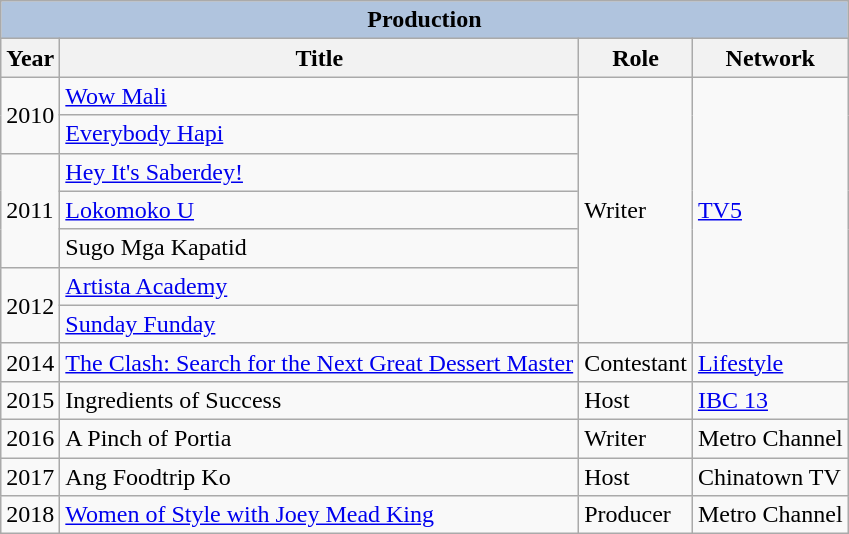<table class="wikitable">
<tr>
<td colspan="4" style="background: LightSteelBlue;" align=center><strong>Production</strong></td>
</tr>
<tr>
<th>Year</th>
<th>Title</th>
<th>Role</th>
<th>Network</th>
</tr>
<tr>
<td rowspan=2>2010</td>
<td><a href='#'>Wow Mali</a></td>
<td rowspan=7>Writer</td>
<td rowspan=7><a href='#'>TV5</a></td>
</tr>
<tr>
<td><a href='#'>Everybody Hapi</a></td>
</tr>
<tr>
<td rowspan=3>2011</td>
<td><a href='#'>Hey It's Saberdey!</a></td>
</tr>
<tr>
<td><a href='#'>Lokomoko U</a></td>
</tr>
<tr>
<td>Sugo Mga Kapatid</td>
</tr>
<tr>
<td rowspan=2>2012</td>
<td><a href='#'>Artista Academy</a></td>
</tr>
<tr>
<td><a href='#'>Sunday Funday</a></td>
</tr>
<tr>
<td>2014</td>
<td><a href='#'>The Clash: Search for the Next Great Dessert Master</a></td>
<td>Contestant</td>
<td><a href='#'>Lifestyle</a></td>
</tr>
<tr>
<td>2015</td>
<td>Ingredients of Success</td>
<td>Host</td>
<td><a href='#'>IBC 13</a></td>
</tr>
<tr>
<td>2016</td>
<td>A Pinch of Portia</td>
<td>Writer</td>
<td>Metro Channel</td>
</tr>
<tr>
<td>2017</td>
<td>Ang Foodtrip Ko</td>
<td>Host</td>
<td>Chinatown TV</td>
</tr>
<tr>
<td>2018</td>
<td><a href='#'>Women of Style with Joey Mead King</a></td>
<td>Producer</td>
<td>Metro Channel</td>
</tr>
</table>
